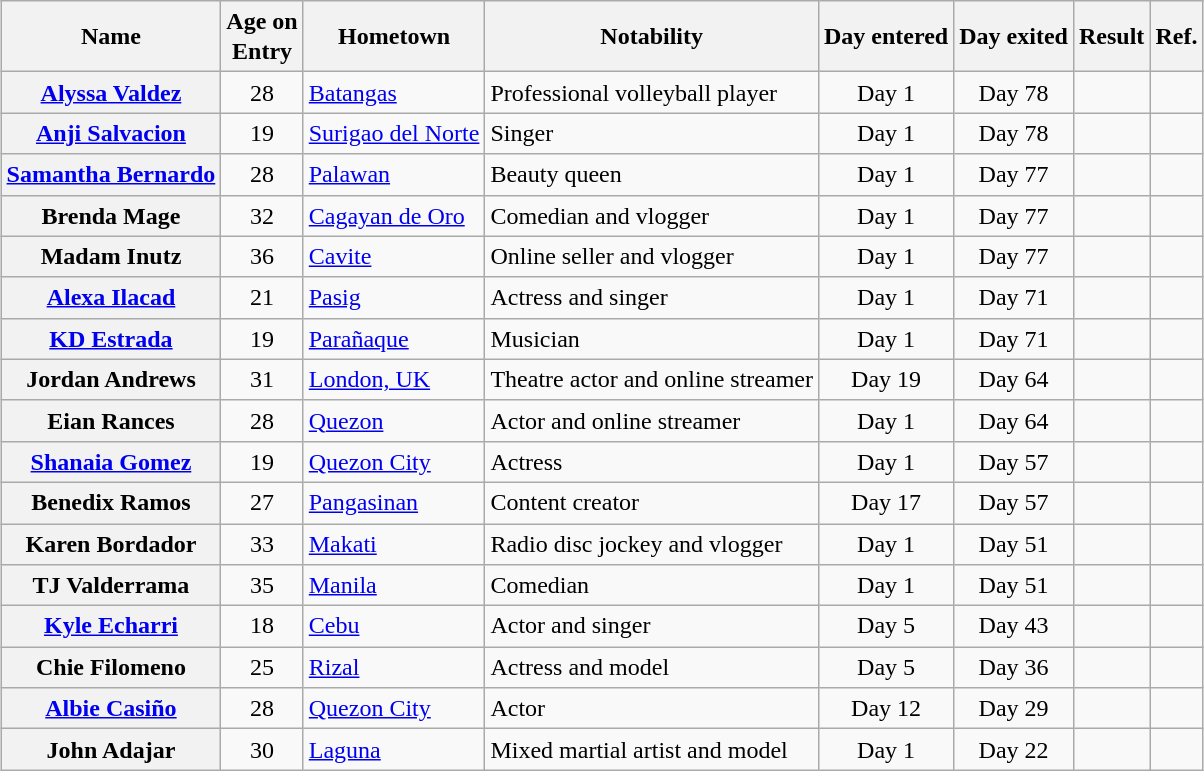<table class="wikitable sortable" style="margin: 1em auto; font-size:100%; line-height:20px; text-align:center">
<tr>
<th>Name</th>
<th>Age on<br>Entry</th>
<th>Hometown</th>
<th>Notability</th>
<th>Day entered</th>
<th>Day exited</th>
<th>Result</th>
<th>Ref.</th>
</tr>
<tr>
<th><a href='#'>Alyssa Valdez</a></th>
<td>28</td>
<td align="left"><a href='#'>Batangas</a></td>
<td align="left">Professional volleyball player</td>
<td>Day 1</td>
<td>Day 78</td>
<td></td>
<td></td>
</tr>
<tr>
<th><a href='#'>Anji Salvacion</a></th>
<td>19</td>
<td align="left"><a href='#'>Surigao del Norte</a></td>
<td align="left">Singer</td>
<td>Day 1</td>
<td>Day 78</td>
<td></td>
<td></td>
</tr>
<tr>
<th><a href='#'>Samantha Bernardo</a></th>
<td>28</td>
<td align="left"><a href='#'>Palawan</a></td>
<td align="left">Beauty queen</td>
<td>Day 1</td>
<td>Day 77</td>
<td></td>
<td></td>
</tr>
<tr>
<th>Brenda Mage</th>
<td>32</td>
<td align="left"><a href='#'>Cagayan de Oro</a></td>
<td align="left">Comedian and vlogger</td>
<td>Day 1</td>
<td>Day 77</td>
<td></td>
<td></td>
</tr>
<tr>
<th>Madam Inutz</th>
<td>36</td>
<td align="left"><a href='#'>Cavite</a></td>
<td align="left">Online seller and vlogger</td>
<td>Day 1</td>
<td>Day 77</td>
<td></td>
<td></td>
</tr>
<tr>
<th><a href='#'>Alexa Ilacad</a></th>
<td>21</td>
<td align="left"><a href='#'>Pasig</a></td>
<td align="left">Actress and singer</td>
<td>Day 1</td>
<td>Day 71</td>
<td></td>
<td></td>
</tr>
<tr>
<th><a href='#'>KD Estrada</a></th>
<td>19</td>
<td align="left"><a href='#'>Parañaque</a></td>
<td align="left">Musician</td>
<td>Day 1</td>
<td>Day 71</td>
<td></td>
<td></td>
</tr>
<tr>
<th>Jordan Andrews</th>
<td>31</td>
<td align="left"><a href='#'>London, UK</a></td>
<td align="left">Theatre actor and online streamer</td>
<td>Day 19</td>
<td>Day 64</td>
<td></td>
<td></td>
</tr>
<tr>
<th>Eian Rances</th>
<td>28</td>
<td align="left"><a href='#'>Quezon</a></td>
<td align="left">Actor and online streamer</td>
<td>Day 1</td>
<td>Day 64</td>
<td></td>
<td></td>
</tr>
<tr>
<th><a href='#'>Shanaia Gomez</a></th>
<td>19</td>
<td align="left"><a href='#'>Quezon City</a></td>
<td align="left">Actress</td>
<td>Day 1</td>
<td>Day 57</td>
<td></td>
<td></td>
</tr>
<tr>
<th>Benedix Ramos</th>
<td>27</td>
<td align="left"><a href='#'>Pangasinan</a></td>
<td align="left">Content creator</td>
<td>Day 17</td>
<td>Day 57</td>
<td></td>
<td></td>
</tr>
<tr>
<th>Karen Bordador</th>
<td>33</td>
<td align="left"><a href='#'>Makati</a></td>
<td align="left">Radio disc jockey and vlogger</td>
<td>Day 1</td>
<td>Day 51</td>
<td></td>
<td></td>
</tr>
<tr>
<th>TJ Valderrama</th>
<td>35</td>
<td align="left"><a href='#'>Manila</a></td>
<td align="left">Comedian</td>
<td>Day 1</td>
<td>Day 51</td>
<td></td>
<td></td>
</tr>
<tr>
<th><a href='#'>Kyle Echarri</a></th>
<td>18</td>
<td align="left"><a href='#'>Cebu</a></td>
<td align="left">Actor and singer</td>
<td>Day 5</td>
<td>Day 43</td>
<td></td>
<td></td>
</tr>
<tr>
<th>Chie Filomeno</th>
<td>25</td>
<td align="left"><a href='#'>Rizal</a></td>
<td align="left">Actress and model</td>
<td>Day 5</td>
<td>Day 36</td>
<td></td>
<td></td>
</tr>
<tr>
<th><a href='#'>Albie Casiño</a></th>
<td>28</td>
<td align="left"><a href='#'>Quezon City</a></td>
<td align="left">Actor</td>
<td>Day 12</td>
<td>Day 29</td>
<td></td>
<td></td>
</tr>
<tr>
<th>John Adajar</th>
<td>30</td>
<td align="left"><a href='#'>Laguna</a></td>
<td align="left">Mixed martial artist and model</td>
<td>Day 1</td>
<td>Day 22</td>
<td></td>
<td></td>
</tr>
</table>
